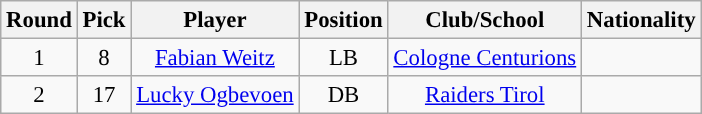<table class="wikitable" style="font-size: 95%;">
<tr>
<th scope="col">Round</th>
<th scope="col">Pick</th>
<th scope="col">Player</th>
<th scope="col">Position</th>
<th scope="col">Club/School</th>
<th scope="col">Nationality</th>
</tr>
<tr align="center">
<td align=center>1</td>
<td>8</td>
<td><a href='#'>Fabian Weitz</a></td>
<td>LB</td>
<td><a href='#'>Cologne Centurions</a></td>
<td></td>
</tr>
<tr align="center">
<td align=center>2</td>
<td>17</td>
<td><a href='#'>Lucky Ogbevoen</a></td>
<td>DB</td>
<td><a href='#'>Raiders Tirol</a></td>
<td></td>
</tr>
</table>
